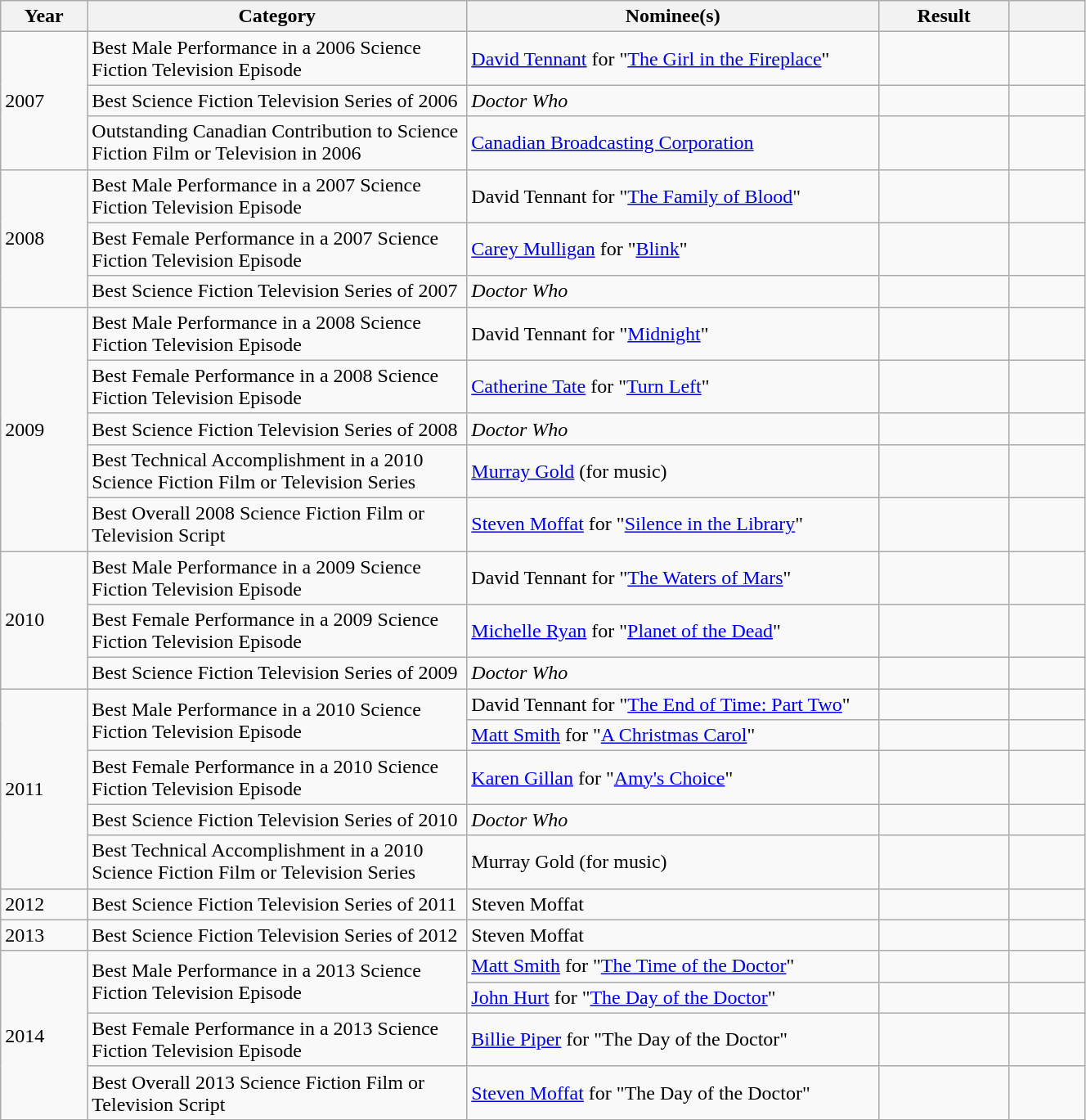<table class="wikitable" style="width:70%">
<tr>
<th style="width:8%">Year</th>
<th style="width:35%">Category</th>
<th style="width:38%">Nominee(s)</th>
<th style="width:12%">Result</th>
<th style="width:7%"></th>
</tr>
<tr>
<td rowspan="3">2007</td>
<td>Best Male Performance in a 2006 Science Fiction Television Episode</td>
<td><a href='#'>David Tennant</a> for "<a href='#'>The Girl in the Fireplace</a>"</td>
<td></td>
<td></td>
</tr>
<tr>
<td>Best Science Fiction Television Series of 2006</td>
<td><em>Doctor Who</em></td>
<td></td>
<td></td>
</tr>
<tr>
<td>Outstanding Canadian Contribution to Science Fiction Film or Television in 2006</td>
<td><a href='#'>Canadian Broadcasting Corporation</a></td>
<td></td>
<td></td>
</tr>
<tr>
<td rowspan="3">2008</td>
<td>Best Male Performance in a 2007 Science Fiction Television Episode</td>
<td>David Tennant for "<a href='#'>The Family of Blood</a>"</td>
<td></td>
<td></td>
</tr>
<tr>
<td>Best Female Performance in a 2007 Science Fiction Television Episode</td>
<td><a href='#'>Carey Mulligan</a> for "<a href='#'>Blink</a>"</td>
<td></td>
<td></td>
</tr>
<tr>
<td>Best Science Fiction Television Series of 2007</td>
<td><em>Doctor Who</em></td>
<td></td>
<td></td>
</tr>
<tr>
<td rowspan="5">2009</td>
<td>Best Male Performance in a 2008 Science Fiction Television Episode</td>
<td>David Tennant for "<a href='#'>Midnight</a>"</td>
<td></td>
<td></td>
</tr>
<tr>
<td>Best Female Performance in a 2008 Science Fiction Television Episode</td>
<td><a href='#'>Catherine Tate</a> for "<a href='#'>Turn Left</a>"</td>
<td></td>
<td></td>
</tr>
<tr>
<td>Best Science Fiction Television Series of 2008</td>
<td><em>Doctor Who</em></td>
<td></td>
<td></td>
</tr>
<tr>
<td>Best Technical Accomplishment in a 2010 Science Fiction Film or Television Series</td>
<td><a href='#'>Murray Gold</a> (for music)</td>
<td></td>
<td></td>
</tr>
<tr>
<td>Best Overall 2008 Science Fiction Film or Television Script</td>
<td><a href='#'>Steven Moffat</a> for "<a href='#'>Silence in the Library</a>"</td>
<td></td>
<td></td>
</tr>
<tr>
<td rowspan="3">2010</td>
<td>Best Male Performance in a 2009 Science Fiction Television Episode</td>
<td>David Tennant for "<a href='#'>The Waters of Mars</a>"</td>
<td></td>
<td></td>
</tr>
<tr>
<td>Best Female Performance in a 2009 Science Fiction Television Episode</td>
<td><a href='#'>Michelle Ryan</a> for "<a href='#'>Planet of the Dead</a>"</td>
<td></td>
<td></td>
</tr>
<tr>
<td>Best Science Fiction Television Series of 2009</td>
<td><em>Doctor Who</em></td>
<td></td>
<td></td>
</tr>
<tr>
<td rowspan="5">2011</td>
<td rowspan="2">Best Male Performance in a 2010 Science Fiction Television Episode</td>
<td>David Tennant for "<a href='#'>The End of Time: Part Two</a>"</td>
<td></td>
<td></td>
</tr>
<tr>
<td><a href='#'>Matt Smith</a> for "<a href='#'>A Christmas Carol</a>"</td>
<td></td>
<td></td>
</tr>
<tr>
<td>Best Female Performance in a 2010 Science Fiction Television Episode</td>
<td><a href='#'>Karen Gillan</a> for "<a href='#'>Amy's Choice</a>"</td>
<td></td>
<td></td>
</tr>
<tr>
<td>Best Science Fiction Television Series of 2010</td>
<td><em>Doctor Who</em></td>
<td></td>
<td></td>
</tr>
<tr>
<td>Best Technical Accomplishment in a 2010 Science Fiction Film or Television Series</td>
<td>Murray Gold (for music)</td>
<td></td>
<td></td>
</tr>
<tr>
<td>2012</td>
<td>Best Science Fiction Television Series of 2011</td>
<td>Steven Moffat</td>
<td></td>
<td></td>
</tr>
<tr>
<td>2013</td>
<td>Best Science Fiction Television Series of 2012</td>
<td>Steven Moffat</td>
<td></td>
<td></td>
</tr>
<tr>
<td rowspan="4">2014</td>
<td rowspan="2">Best Male Performance in a 2013 Science Fiction Television Episode</td>
<td><a href='#'>Matt Smith</a> for "<a href='#'>The Time of the Doctor</a>"</td>
<td></td>
<td></td>
</tr>
<tr>
<td><a href='#'>John Hurt</a> for "<a href='#'>The Day of the Doctor</a>"</td>
<td></td>
<td></td>
</tr>
<tr>
<td>Best Female Performance in a 2013 Science Fiction Television Episode</td>
<td><a href='#'>Billie Piper</a> for "The Day of the Doctor"</td>
<td></td>
<td></td>
</tr>
<tr>
<td>Best Overall 2013 Science Fiction Film or Television Script</td>
<td><a href='#'>Steven Moffat</a> for "The Day of the Doctor"</td>
<td></td>
<td></td>
</tr>
</table>
